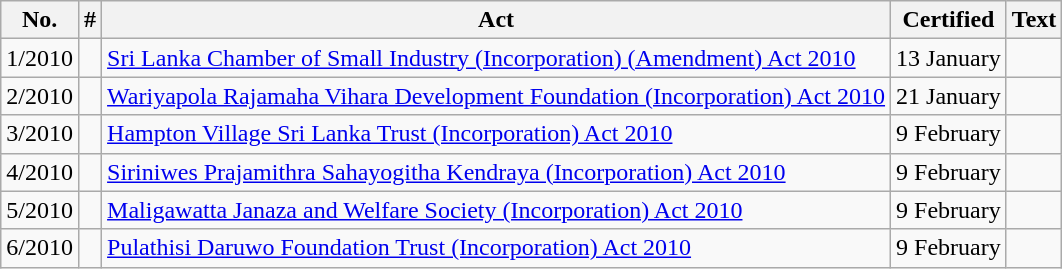<table class="wikitable sortable">
<tr>
<th>No.</th>
<th>#</th>
<th>Act</th>
<th>Certified</th>
<th>Text</th>
</tr>
<tr>
<td>1/2010</td>
<td></td>
<td><a href='#'>Sri Lanka Chamber of Small Industry (Incorporation) (Amendment) Act 2010</a></td>
<td>13 January</td>
<td></td>
</tr>
<tr>
<td>2/2010</td>
<td></td>
<td><a href='#'>Wariyapola Rajamaha Vihara Development Foundation (Incorporation) Act 2010</a></td>
<td>21 January</td>
<td></td>
</tr>
<tr>
<td>3/2010</td>
<td></td>
<td><a href='#'>Hampton Village Sri Lanka Trust (Incorporation) Act 2010</a></td>
<td>9 February</td>
<td></td>
</tr>
<tr>
<td>4/2010</td>
<td></td>
<td><a href='#'>Siriniwes Prajamithra Sahayogitha Kendraya (Incorporation) Act 2010</a></td>
<td>9 February</td>
<td></td>
</tr>
<tr>
<td>5/2010</td>
<td></td>
<td><a href='#'>Maligawatta Janaza and Welfare Society (Incorporation) Act 2010</a></td>
<td>9 February</td>
<td></td>
</tr>
<tr>
<td>6/2010</td>
<td></td>
<td><a href='#'>Pulathisi Daruwo Foundation Trust (Incorporation) Act 2010</a></td>
<td>9 February</td>
<td></td>
</tr>
</table>
